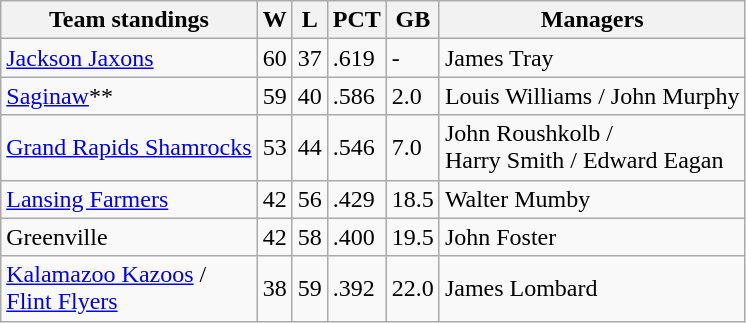<table class="wikitable">
<tr>
<th>Team standings</th>
<th>W</th>
<th>L</th>
<th>PCT</th>
<th>GB</th>
<th>Managers</th>
</tr>
<tr>
<td><a href='#'>Jackson Jaxons</a></td>
<td>60</td>
<td>37</td>
<td>.619</td>
<td>-</td>
<td>James Tray</td>
</tr>
<tr>
<td><a href='#'>Saginaw</a>**</td>
<td>59</td>
<td>40</td>
<td>.586</td>
<td>2.0</td>
<td>Louis Williams / John Murphy</td>
</tr>
<tr>
<td><a href='#'>Grand Rapids Shamrocks</a></td>
<td>53</td>
<td>44</td>
<td>.546</td>
<td>7.0</td>
<td>John Roushkolb /<br> Harry Smith / Edward Eagan</td>
</tr>
<tr>
<td><a href='#'>Lansing Farmers</a></td>
<td>42</td>
<td>56</td>
<td>.429</td>
<td>18.5</td>
<td>Walter Mumby</td>
</tr>
<tr>
<td>Greenville</td>
<td>42</td>
<td>58</td>
<td>.400</td>
<td>19.5</td>
<td>John Foster</td>
</tr>
<tr>
<td><a href='#'>Kalamazoo Kazoos</a> /<br><a href='#'>Flint Flyers</a></td>
<td>38</td>
<td>59</td>
<td>.392</td>
<td>22.0</td>
<td>James Lombard</td>
</tr>
</table>
